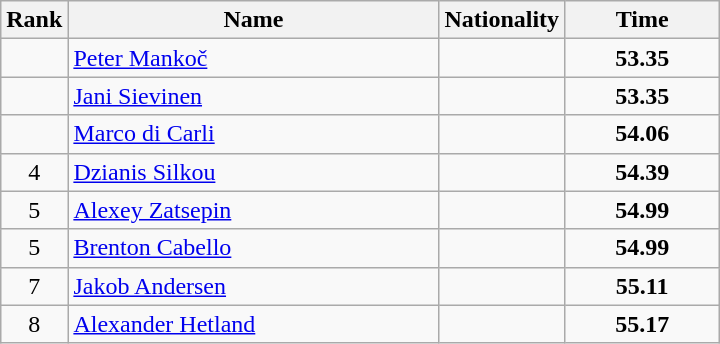<table class="wikitable">
<tr>
<th>Rank</th>
<th style="width: 15em">Name</th>
<th>Nationality</th>
<th style="width: 6em">Time</th>
</tr>
<tr>
<td align="center"></td>
<td><a href='#'>Peter Mankoč</a></td>
<td></td>
<td align="center"><strong>53.35</strong></td>
</tr>
<tr>
<td align="center"></td>
<td><a href='#'>Jani Sievinen</a></td>
<td></td>
<td align="center"><strong>53.35</strong></td>
</tr>
<tr>
<td align="center"></td>
<td><a href='#'>Marco di Carli</a></td>
<td></td>
<td align="center"><strong>54.06</strong></td>
</tr>
<tr>
<td align="center">4</td>
<td><a href='#'>Dzianis Silkou</a></td>
<td></td>
<td align="center"><strong>54.39</strong></td>
</tr>
<tr>
<td align="center">5</td>
<td><a href='#'>Alexey Zatsepin</a></td>
<td></td>
<td align="center"><strong>54.99</strong></td>
</tr>
<tr>
<td align="center">5</td>
<td><a href='#'>Brenton Cabello</a></td>
<td></td>
<td align="center"><strong>54.99</strong></td>
</tr>
<tr>
<td align="center">7</td>
<td><a href='#'>Jakob Andersen</a></td>
<td></td>
<td align="center"><strong>55.11</strong></td>
</tr>
<tr>
<td align="center">8</td>
<td><a href='#'>Alexander Hetland</a></td>
<td></td>
<td align="center"><strong>55.17</strong></td>
</tr>
</table>
